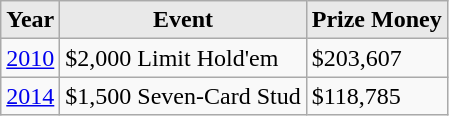<table class="wikitable">
<tr>
<th style="background: #E9E9E9;">Year</th>
<th style="background: #E9E9E9;">Event</th>
<th style="background: #E9E9E9;">Prize Money</th>
</tr>
<tr>
<td><a href='#'>2010</a></td>
<td>$2,000 Limit Hold'em</td>
<td>$203,607</td>
</tr>
<tr>
<td><a href='#'>2014</a></td>
<td>$1,500 Seven-Card Stud</td>
<td>$118,785</td>
</tr>
</table>
